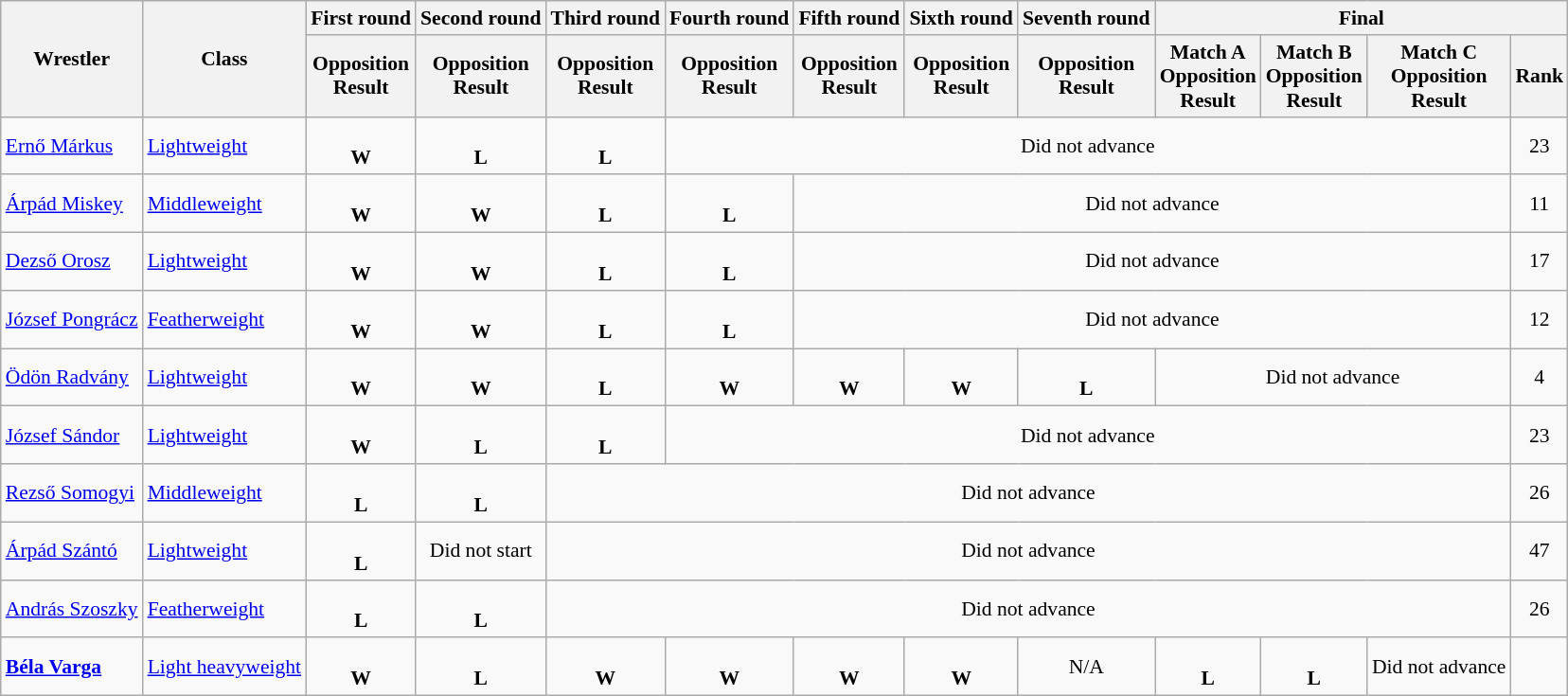<table class=wikitable style="font-size:90%">
<tr>
<th rowspan="2">Wrestler</th>
<th rowspan="2">Class</th>
<th>First round</th>
<th>Second round</th>
<th>Third round</th>
<th>Fourth round</th>
<th>Fifth round</th>
<th>Sixth round</th>
<th>Seventh round</th>
<th colspan="4">Final</th>
</tr>
<tr>
<th>Opposition<br>Result</th>
<th>Opposition<br>Result</th>
<th>Opposition<br>Result</th>
<th>Opposition<br>Result</th>
<th>Opposition<br>Result</th>
<th>Opposition<br>Result</th>
<th>Opposition<br>Result</th>
<th>Match A<br>Opposition<br>Result</th>
<th>Match B<br>Opposition<br>Result</th>
<th>Match C<br>Opposition<br>Result</th>
<th>Rank</th>
</tr>
<tr>
<td><a href='#'>Ernő Márkus</a></td>
<td><a href='#'>Lightweight</a></td>
<td align=center> <br> <strong>W</strong></td>
<td align=center> <br> <strong>L</strong></td>
<td align=center> <br> <strong>L</strong></td>
<td align=center colspan=7>Did not advance</td>
<td align=center>23</td>
</tr>
<tr>
<td><a href='#'>Árpád Miskey</a></td>
<td><a href='#'>Middleweight</a></td>
<td align=center> <br> <strong>W</strong></td>
<td align=center> <br> <strong>W</strong></td>
<td align=center> <br> <strong>L</strong></td>
<td align=center> <br> <strong>L</strong></td>
<td align=center colspan=6>Did not advance</td>
<td align=center>11</td>
</tr>
<tr>
<td><a href='#'>Dezső Orosz</a></td>
<td><a href='#'>Lightweight</a></td>
<td align=center> <br> <strong>W</strong></td>
<td align=center> <br> <strong>W</strong></td>
<td align=center> <br> <strong>L</strong></td>
<td align=center> <br> <strong>L</strong></td>
<td align=center colspan=6>Did not advance</td>
<td align=center>17</td>
</tr>
<tr>
<td><a href='#'>József Pongrácz</a></td>
<td><a href='#'>Featherweight</a></td>
<td align=center> <br> <strong>W</strong></td>
<td align=center> <br> <strong>W</strong></td>
<td align=center> <br> <strong>L</strong></td>
<td align=center> <br> <strong>L</strong></td>
<td align=center colspan=6>Did not advance</td>
<td align=center>12</td>
</tr>
<tr>
<td><a href='#'>Ödön Radvány</a></td>
<td><a href='#'>Lightweight</a></td>
<td align=center> <br> <strong>W</strong></td>
<td align=center> <br> <strong>W</strong></td>
<td align=center> <br> <strong>L</strong></td>
<td align=center> <br> <strong>W</strong></td>
<td align=center> <br> <strong>W</strong></td>
<td align=center> <br> <strong>W</strong></td>
<td align=center> <br> <strong>L</strong></td>
<td align=center colspan=3>Did not advance</td>
<td align=center>4</td>
</tr>
<tr>
<td><a href='#'>József Sándor</a></td>
<td><a href='#'>Lightweight</a></td>
<td align=center> <br> <strong>W</strong></td>
<td align=center> <br> <strong>L</strong></td>
<td align=center> <br> <strong>L</strong></td>
<td align=center colspan=7>Did not advance</td>
<td align=center>23</td>
</tr>
<tr>
<td><a href='#'>Rezső Somogyi</a></td>
<td><a href='#'>Middleweight</a></td>
<td align=center> <br> <strong>L</strong></td>
<td align=center> <br> <strong>L</strong></td>
<td align=center colspan=8>Did not advance</td>
<td align=center>26</td>
</tr>
<tr>
<td><a href='#'>Árpád Szántó</a></td>
<td><a href='#'>Lightweight</a></td>
<td align=center> <br> <strong>L</strong></td>
<td align=center>Did not start</td>
<td align=center colspan=8>Did not advance</td>
<td align=center>47</td>
</tr>
<tr>
<td><a href='#'>András Szoszky</a></td>
<td><a href='#'>Featherweight</a></td>
<td align=center> <br> <strong>L</strong></td>
<td align=center> <br> <strong>L</strong></td>
<td align=center colspan=8>Did not advance</td>
<td align=center>26</td>
</tr>
<tr>
<td><strong><a href='#'>Béla Varga</a></strong></td>
<td><a href='#'>Light heavyweight</a></td>
<td align=center> <br> <strong>W</strong></td>
<td align=center> <br> <strong>L</strong></td>
<td align=center> <br> <strong>W</strong></td>
<td align=center> <br> <strong>W</strong></td>
<td align=center> <br> <strong>W</strong></td>
<td align=center> <br> <strong>W</strong></td>
<td align=center>N/A</td>
<td align=center> <br> <strong>L</strong></td>
<td align=center> <br> <strong>L</strong></td>
<td align=center>Did not advance</td>
<td align=center></td>
</tr>
</table>
